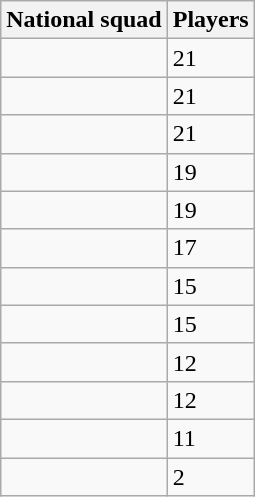<table class="wikitable sortable">
<tr>
<th>National squad</th>
<th>Players</th>
</tr>
<tr>
<td></td>
<td>21</td>
</tr>
<tr>
<td></td>
<td>21</td>
</tr>
<tr>
<td></td>
<td>21</td>
</tr>
<tr>
<td></td>
<td>19</td>
</tr>
<tr>
<td></td>
<td>19</td>
</tr>
<tr>
<td></td>
<td>17</td>
</tr>
<tr>
<td></td>
<td>15</td>
</tr>
<tr>
<td></td>
<td>15</td>
</tr>
<tr>
<td></td>
<td>12</td>
</tr>
<tr>
<td></td>
<td>12</td>
</tr>
<tr>
<td></td>
<td>11</td>
</tr>
<tr>
<td></td>
<td>2</td>
</tr>
</table>
